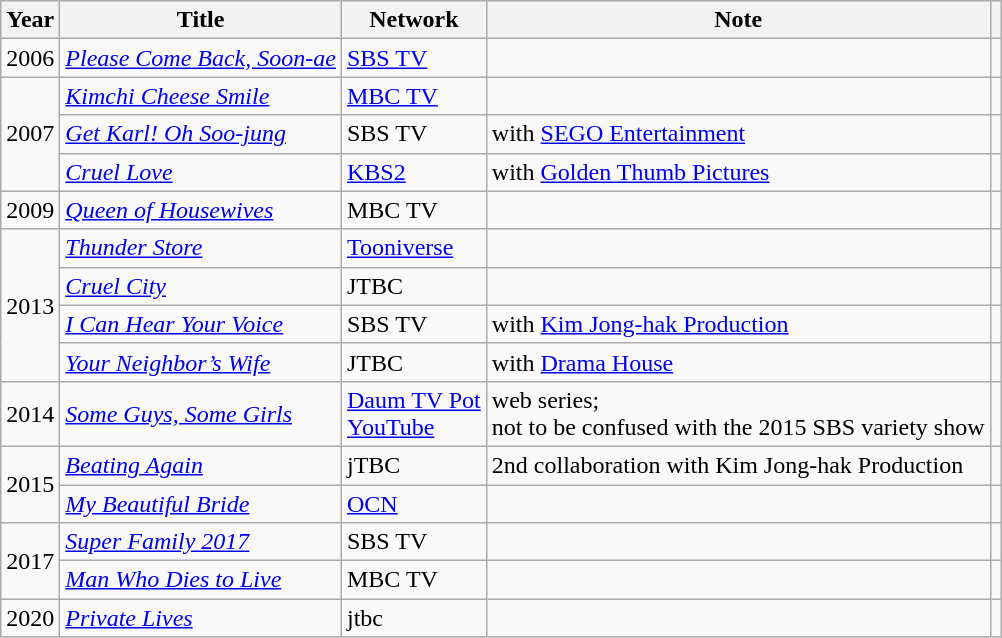<table class="wikitable">
<tr>
<th>Year</th>
<th>Title</th>
<th>Network</th>
<th>Note</th>
<th></th>
</tr>
<tr>
<td>2006</td>
<td><em><a href='#'>Please Come Back, Soon-ae</a></em></td>
<td><a href='#'>SBS TV</a></td>
<td></td>
<td></td>
</tr>
<tr>
<td rowspan="3">2007</td>
<td><em><a href='#'>Kimchi Cheese Smile</a></em></td>
<td><a href='#'>MBC TV</a></td>
<td></td>
<td></td>
</tr>
<tr>
<td><em><a href='#'>Get Karl! Oh Soo-jung</a></em></td>
<td>SBS TV</td>
<td>with <a href='#'>SEGO Entertainment</a></td>
<td></td>
</tr>
<tr>
<td><em><a href='#'>Cruel Love</a></em></td>
<td><a href='#'>KBS2</a></td>
<td>with <a href='#'>Golden Thumb Pictures</a></td>
<td></td>
</tr>
<tr>
<td>2009</td>
<td><em><a href='#'>Queen of Housewives</a></em></td>
<td>MBC TV</td>
<td></td>
<td></td>
</tr>
<tr>
<td rowspan="4">2013</td>
<td><em><a href='#'>Thunder Store</a></em></td>
<td><a href='#'>Tooniverse</a></td>
<td></td>
<td></td>
</tr>
<tr>
<td><em><a href='#'>Cruel City</a></em></td>
<td>JTBC</td>
<td></td>
<td></td>
</tr>
<tr>
<td><em><a href='#'>I Can Hear Your Voice</a></em></td>
<td>SBS TV</td>
<td>with <a href='#'>Kim Jong-hak Production</a></td>
<td></td>
</tr>
<tr>
<td><em><a href='#'>Your Neighbor’s Wife</a></em></td>
<td>JTBC</td>
<td>with <a href='#'>Drama House</a></td>
<td></td>
</tr>
<tr>
<td>2014</td>
<td><em><a href='#'>Some Guys, Some Girls</a></em></td>
<td><a href='#'>Daum TV Pot</a><br><a href='#'>YouTube</a></td>
<td>web series;<br>not to be confused with the 2015 SBS variety show</td>
<td></td>
</tr>
<tr>
<td rowspan="2">2015</td>
<td><em><a href='#'>Beating Again</a></em></td>
<td>jTBC</td>
<td>2nd collaboration with Kim Jong-hak Production</td>
<td></td>
</tr>
<tr>
<td><em><a href='#'>My Beautiful Bride</a></em></td>
<td><a href='#'>OCN</a></td>
<td></td>
<td></td>
</tr>
<tr>
<td rowspan="2">2017</td>
<td><em><a href='#'>Super Family 2017</a></em></td>
<td>SBS TV</td>
<td></td>
<td></td>
</tr>
<tr>
<td><em><a href='#'>Man Who Dies to Live</a></em></td>
<td>MBC TV</td>
<td></td>
<td></td>
</tr>
<tr>
<td>2020</td>
<td><em><a href='#'>Private Lives</a></em></td>
<td>jtbc</td>
<td></td>
<td></td>
</tr>
</table>
